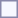<table style="border:1px solid #8888aa; background-color:#f7f8ff; padding:5px; font-size:95%; margin: 0px 12px 12px 0px;">
</table>
